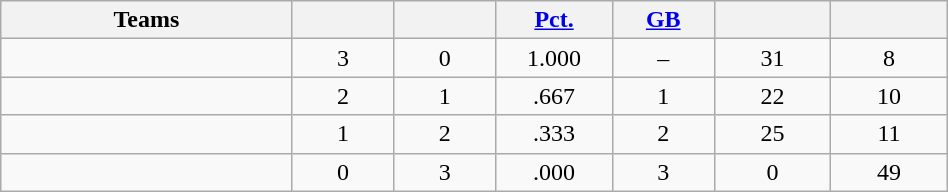<table class="wikitable" width="50%" style="text-align:center;">
<tr>
<th width="20%">Teams</th>
<th width="7%"></th>
<th width="7%"></th>
<th width="8%"><a href='#'>Pct.</a></th>
<th width="7%"><a href='#'>GB</a></th>
<th width="8%"></th>
<th width="8%"></th>
</tr>
<tr>
<td align=left></td>
<td>3</td>
<td>0</td>
<td>1.000</td>
<td>–</td>
<td>31</td>
<td>8</td>
</tr>
<tr>
<td align=left></td>
<td>2</td>
<td>1</td>
<td>.667</td>
<td>1</td>
<td>22</td>
<td>10</td>
</tr>
<tr>
<td align=left></td>
<td>1</td>
<td>2</td>
<td>.333</td>
<td>2</td>
<td>25</td>
<td>11</td>
</tr>
<tr>
<td align=left></td>
<td>0</td>
<td>3</td>
<td>.000</td>
<td>3</td>
<td>0</td>
<td>49</td>
</tr>
</table>
